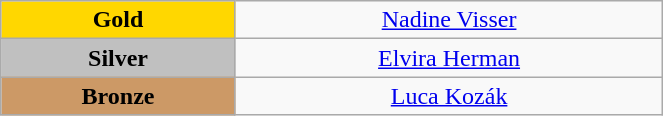<table class="wikitable" style="text-align:center; " width="35%">
<tr>
<td bgcolor="gold"><strong>Gold</strong></td>
<td><a href='#'>Nadine Visser</a><br>  <small><em></em></small></td>
</tr>
<tr>
<td bgcolor="silver"><strong>Silver</strong></td>
<td><a href='#'>Elvira Herman</a><br>  <small><em></em></small></td>
</tr>
<tr>
<td bgcolor="CC9966"><strong>Bronze</strong></td>
<td><a href='#'>Luca Kozák</a><br>  <small><em></em></small></td>
</tr>
</table>
